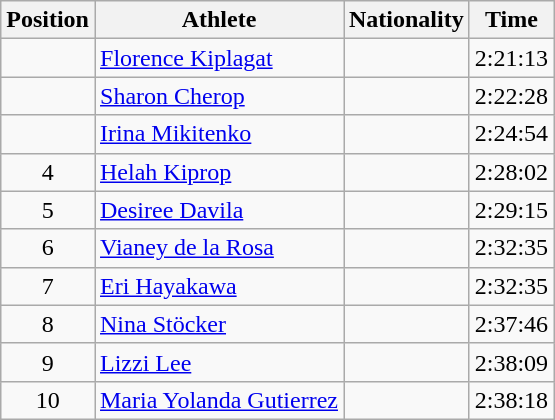<table class="wikitable sortable">
<tr>
<th>Position</th>
<th>Athlete</th>
<th>Nationality</th>
<th>Time</th>
</tr>
<tr>
<td style="text-align:center"></td>
<td><a href='#'>Florence Kiplagat</a></td>
<td></td>
<td>2:21:13</td>
</tr>
<tr>
<td style="text-align:center"></td>
<td><a href='#'>Sharon Cherop</a></td>
<td></td>
<td>2:22:28</td>
</tr>
<tr>
<td style="text-align:center"></td>
<td><a href='#'>Irina Mikitenko</a></td>
<td></td>
<td>2:24:54</td>
</tr>
<tr>
<td style="text-align:center">4</td>
<td><a href='#'>Helah Kiprop</a></td>
<td></td>
<td>2:28:02</td>
</tr>
<tr>
<td style="text-align:center">5</td>
<td><a href='#'>Desiree Davila</a></td>
<td></td>
<td>2:29:15</td>
</tr>
<tr>
<td style="text-align:center">6</td>
<td><a href='#'>Vianey de la Rosa</a></td>
<td></td>
<td>2:32:35</td>
</tr>
<tr>
<td style="text-align:center">7</td>
<td><a href='#'>Eri Hayakawa</a></td>
<td></td>
<td>2:32:35</td>
</tr>
<tr>
<td style="text-align:center">8</td>
<td><a href='#'>Nina Stöcker</a></td>
<td></td>
<td>2:37:46</td>
</tr>
<tr>
<td style="text-align:center">9</td>
<td><a href='#'>Lizzi Lee</a></td>
<td></td>
<td>2:38:09</td>
</tr>
<tr>
<td style="text-align:center">10</td>
<td><a href='#'>Maria Yolanda Gutierrez</a></td>
<td></td>
<td>2:38:18</td>
</tr>
</table>
